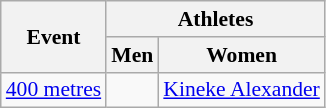<table class=wikitable style="font-size:90%">
<tr>
<th rowspan=2>Event</th>
<th colspan=2>Athletes</th>
</tr>
<tr>
<th>Men</th>
<th>Women</th>
</tr>
<tr>
<td><a href='#'>400 metres</a></td>
<td></td>
<td><a href='#'>Kineke Alexander</a></td>
</tr>
</table>
